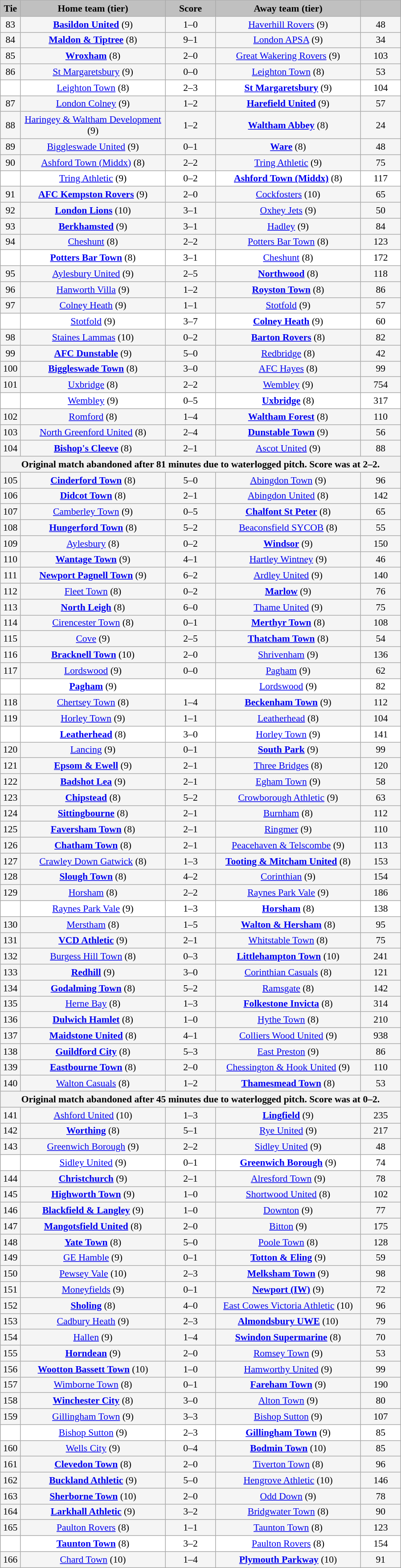<table class="wikitable" style="width: 600px; background:WhiteSmoke; text-align:center; font-size:90%">
<tr>
<td scope="col" style="width:  5.00%; background:silver;"><strong>Tie</strong></td>
<td scope="col" style="width: 36.25%; background:silver;"><strong>Home team (tier)</strong></td>
<td scope="col" style="width: 12.50%; background:silver;"><strong>Score</strong></td>
<td scope="col" style="width: 36.25%; background:silver;"><strong>Away team (tier)</strong></td>
<td scope="col" style="width: 10.00%; background:silver;"><strong></strong></td>
</tr>
<tr>
<td>83</td>
<td><strong><a href='#'>Basildon United</a></strong> (9)</td>
<td>1–0</td>
<td><a href='#'>Haverhill Rovers</a> (9)</td>
<td>48</td>
</tr>
<tr>
<td>84</td>
<td><strong><a href='#'>Maldon & Tiptree</a></strong> (8)</td>
<td>9–1</td>
<td><a href='#'>London APSA</a> (9)</td>
<td>34</td>
</tr>
<tr>
<td>85</td>
<td><strong><a href='#'>Wroxham</a></strong> (8)</td>
<td>2–0</td>
<td><a href='#'>Great Wakering Rovers</a> (9)</td>
<td>103</td>
</tr>
<tr>
<td>86</td>
<td><a href='#'>St Margaretsbury</a> (9)</td>
<td>0–0</td>
<td><a href='#'>Leighton Town</a> (8)</td>
<td>53</td>
</tr>
<tr style="background:white;">
<td><em></em></td>
<td><a href='#'>Leighton Town</a> (8)</td>
<td>2–3</td>
<td><strong><a href='#'>St Margaretsbury</a></strong> (9)</td>
<td>104</td>
</tr>
<tr>
<td>87</td>
<td><a href='#'>London Colney</a> (9)</td>
<td>1–2</td>
<td><strong><a href='#'>Harefield United</a></strong> (9)</td>
<td>57</td>
</tr>
<tr>
<td>88</td>
<td><a href='#'>Haringey & Waltham Development</a> (9)</td>
<td>1–2</td>
<td><strong><a href='#'>Waltham Abbey</a></strong> (8)</td>
<td>24</td>
</tr>
<tr>
<td>89</td>
<td><a href='#'>Biggleswade United</a> (9)</td>
<td>0–1</td>
<td><strong><a href='#'>Ware</a></strong> (8)</td>
<td>48</td>
</tr>
<tr>
<td>90</td>
<td><a href='#'>Ashford Town (Middx)</a> (8)</td>
<td>2–2</td>
<td><a href='#'>Tring Athletic</a> (9)</td>
<td>75</td>
</tr>
<tr style="background:white;">
<td><em></em></td>
<td><a href='#'>Tring Athletic</a> (9)</td>
<td>0–2</td>
<td><strong><a href='#'>Ashford Town (Middx)</a></strong> (8)</td>
<td>117</td>
</tr>
<tr>
<td>91</td>
<td><strong><a href='#'>AFC Kempston Rovers</a></strong> (9)</td>
<td>2–0</td>
<td><a href='#'>Cockfosters</a> (10)</td>
<td>65</td>
</tr>
<tr>
<td>92</td>
<td><strong><a href='#'>London Lions</a></strong> (10)</td>
<td>3–1</td>
<td><a href='#'>Oxhey Jets</a> (9)</td>
<td>50</td>
</tr>
<tr>
<td>93</td>
<td><strong><a href='#'>Berkhamsted</a></strong> (9)</td>
<td>3–1</td>
<td><a href='#'>Hadley</a> (9)</td>
<td>84</td>
</tr>
<tr>
<td>94</td>
<td><a href='#'>Cheshunt</a> (8)</td>
<td>2–2</td>
<td><a href='#'>Potters Bar Town</a> (8)</td>
<td>123</td>
</tr>
<tr style="background:white;">
<td><em></em></td>
<td><strong><a href='#'>Potters Bar Town</a></strong> (8)</td>
<td>3–1</td>
<td><a href='#'>Cheshunt</a> (8)</td>
<td>172</td>
</tr>
<tr>
<td>95</td>
<td><a href='#'>Aylesbury United</a> (9)</td>
<td>2–5</td>
<td><strong><a href='#'>Northwood</a></strong> (8)</td>
<td>118</td>
</tr>
<tr>
<td>96</td>
<td><a href='#'>Hanworth Villa</a> (9)</td>
<td>1–2</td>
<td><strong><a href='#'>Royston Town</a></strong> (8)</td>
<td>86</td>
</tr>
<tr>
<td>97</td>
<td><a href='#'>Colney Heath</a> (9)</td>
<td>1–1</td>
<td><a href='#'>Stotfold</a> (9)</td>
<td>57</td>
</tr>
<tr style="background:white;">
<td><em></em></td>
<td><a href='#'>Stotfold</a> (9)</td>
<td>3–7</td>
<td><strong><a href='#'>Colney Heath</a></strong> (9)</td>
<td>60</td>
</tr>
<tr>
<td>98</td>
<td><a href='#'>Staines Lammas</a> (10)</td>
<td>0–2</td>
<td><strong><a href='#'>Barton Rovers</a></strong> (8)</td>
<td>82</td>
</tr>
<tr>
<td>99</td>
<td><strong><a href='#'>AFC Dunstable</a></strong> (9)</td>
<td>5–0</td>
<td><a href='#'>Redbridge</a> (8)</td>
<td>42</td>
</tr>
<tr>
<td>100</td>
<td><strong><a href='#'>Biggleswade Town</a></strong> (8)</td>
<td>3–0</td>
<td><a href='#'>AFC Hayes</a> (8)</td>
<td>99</td>
</tr>
<tr>
<td>101</td>
<td><a href='#'>Uxbridge</a> (8)</td>
<td>2–2</td>
<td><a href='#'>Wembley</a> (9)</td>
<td>754</td>
</tr>
<tr style="background:white;">
<td><em></em></td>
<td><a href='#'>Wembley</a> (9)</td>
<td>0–5</td>
<td><strong><a href='#'>Uxbridge</a></strong> (8)</td>
<td>317</td>
</tr>
<tr>
<td>102</td>
<td><a href='#'>Romford</a> (8)</td>
<td>1–4</td>
<td><strong><a href='#'>Waltham Forest</a></strong> (8)</td>
<td>110</td>
</tr>
<tr>
<td>103</td>
<td><a href='#'>North Greenford United</a> (8)</td>
<td>2–4</td>
<td><strong><a href='#'>Dunstable Town</a></strong> (9)</td>
<td>56</td>
</tr>
<tr>
<td>104</td>
<td><strong><a href='#'>Bishop's Cleeve</a></strong> (8)</td>
<td>2–1</td>
<td><a href='#'>Ascot United</a> (9)</td>
<td>88</td>
</tr>
<tr>
<th colspan="5">Original match abandoned after 81 minutes due to waterlogged pitch. Score was at 2–2.</th>
</tr>
<tr>
<td>105</td>
<td><strong><a href='#'>Cinderford Town</a></strong> (8)</td>
<td>5–0</td>
<td><a href='#'>Abingdon Town</a> (9)</td>
<td>96</td>
</tr>
<tr>
<td>106</td>
<td><strong><a href='#'>Didcot Town</a></strong> (8)</td>
<td>2–1</td>
<td><a href='#'>Abingdon United</a> (8)</td>
<td>142</td>
</tr>
<tr>
<td>107</td>
<td><a href='#'>Camberley Town</a> (9)</td>
<td>0–5</td>
<td><strong><a href='#'>Chalfont St Peter</a></strong> (8)</td>
<td>65</td>
</tr>
<tr>
<td>108</td>
<td><strong><a href='#'>Hungerford Town</a></strong> (8)</td>
<td>5–2</td>
<td><a href='#'>Beaconsfield SYCOB</a> (8)</td>
<td>55</td>
</tr>
<tr>
<td>109</td>
<td><a href='#'>Aylesbury</a> (8)</td>
<td>0–2</td>
<td><strong><a href='#'>Windsor</a></strong> (9)</td>
<td>150</td>
</tr>
<tr>
<td>110</td>
<td><strong><a href='#'>Wantage Town</a></strong> (9)</td>
<td>4–1</td>
<td><a href='#'>Hartley Wintney</a> (9)</td>
<td>46</td>
</tr>
<tr>
<td>111</td>
<td><strong><a href='#'>Newport Pagnell Town</a></strong> (9)</td>
<td>6–2</td>
<td><a href='#'>Ardley United</a> (9)</td>
<td>140</td>
</tr>
<tr>
<td>112</td>
<td><a href='#'>Fleet Town</a> (8)</td>
<td>0–2</td>
<td><strong><a href='#'>Marlow</a></strong> (9)</td>
<td>76</td>
</tr>
<tr>
<td>113</td>
<td><strong><a href='#'>North Leigh</a></strong> (8)</td>
<td>6–0</td>
<td><a href='#'>Thame United</a> (9)</td>
<td>75</td>
</tr>
<tr>
<td>114</td>
<td><a href='#'>Cirencester Town</a> (8)</td>
<td>0–1</td>
<td><strong><a href='#'>Merthyr Town</a></strong> (8)</td>
<td>108</td>
</tr>
<tr>
<td>115</td>
<td><a href='#'>Cove</a> (9)</td>
<td>2–5</td>
<td><strong><a href='#'>Thatcham Town</a></strong> (8)</td>
<td>54</td>
</tr>
<tr>
<td>116</td>
<td><strong><a href='#'>Bracknell Town</a></strong> (10)</td>
<td>2–0</td>
<td><a href='#'>Shrivenham</a> (9)</td>
<td>136</td>
</tr>
<tr>
<td>117</td>
<td><a href='#'>Lordswood</a> (9)</td>
<td>0–0</td>
<td><a href='#'>Pagham</a> (9)</td>
<td>62</td>
</tr>
<tr style="background:white;">
<td><em></em></td>
<td><strong><a href='#'>Pagham</a></strong> (9)</td>
<td></td>
<td><a href='#'>Lordswood</a> (9)</td>
<td>82</td>
</tr>
<tr>
<td>118</td>
<td><a href='#'>Chertsey Town</a> (8)</td>
<td>1–4</td>
<td><strong><a href='#'>Beckenham Town</a></strong> (9)</td>
<td>112</td>
</tr>
<tr>
<td>119</td>
<td><a href='#'>Horley Town</a> (9)</td>
<td>1–1</td>
<td><a href='#'>Leatherhead</a> (8)</td>
<td>104</td>
</tr>
<tr style="background:white;">
<td><em></em></td>
<td><strong><a href='#'>Leatherhead</a></strong> (8)</td>
<td>3–0</td>
<td><a href='#'>Horley Town</a> (9)</td>
<td>141</td>
</tr>
<tr>
<td>120</td>
<td><a href='#'>Lancing</a> (9)</td>
<td>0–1</td>
<td><strong><a href='#'>South Park</a></strong> (9)</td>
<td>99</td>
</tr>
<tr>
<td>121</td>
<td><strong><a href='#'>Epsom & Ewell</a></strong> (9)</td>
<td>2–1</td>
<td><a href='#'>Three Bridges</a> (8)</td>
<td>120</td>
</tr>
<tr>
<td>122</td>
<td><strong><a href='#'>Badshot Lea</a></strong> (9)</td>
<td>2–1</td>
<td><a href='#'>Egham Town</a> (9)</td>
<td>58</td>
</tr>
<tr>
<td>123</td>
<td><strong><a href='#'>Chipstead</a></strong> (8)</td>
<td>5–2</td>
<td><a href='#'>Crowborough Athletic</a> (9)</td>
<td>63</td>
</tr>
<tr>
<td>124</td>
<td><strong><a href='#'>Sittingbourne</a></strong> (8)</td>
<td>2–1</td>
<td><a href='#'>Burnham</a> (8)</td>
<td>112</td>
</tr>
<tr>
<td>125</td>
<td><strong><a href='#'>Faversham Town</a></strong> (8)</td>
<td>2–1</td>
<td><a href='#'>Ringmer</a> (9)</td>
<td>110</td>
</tr>
<tr>
<td>126</td>
<td><strong><a href='#'>Chatham Town</a></strong> (8)</td>
<td>2–1</td>
<td><a href='#'>Peacehaven & Telscombe</a> (9)</td>
<td>113</td>
</tr>
<tr>
<td>127</td>
<td><a href='#'>Crawley Down Gatwick</a> (8)</td>
<td>1–3</td>
<td><strong><a href='#'>Tooting & Mitcham United</a></strong> (8)</td>
<td>153</td>
</tr>
<tr>
<td>128</td>
<td><strong><a href='#'>Slough Town</a></strong> (8)</td>
<td>4–2</td>
<td><a href='#'>Corinthian</a> (9)</td>
<td>154</td>
</tr>
<tr>
<td>129</td>
<td><a href='#'>Horsham</a> (8)</td>
<td>2–2</td>
<td><a href='#'>Raynes Park Vale</a> (9)</td>
<td>186</td>
</tr>
<tr style="background:white;">
<td><em></em></td>
<td><a href='#'>Raynes Park Vale</a> (9)</td>
<td>1–3</td>
<td><strong><a href='#'>Horsham</a></strong> (8)</td>
<td>138</td>
</tr>
<tr>
<td>130</td>
<td><a href='#'>Merstham</a> (8)</td>
<td>1–5</td>
<td><strong><a href='#'>Walton & Hersham</a></strong> (8)</td>
<td>95</td>
</tr>
<tr>
<td>131</td>
<td><strong><a href='#'>VCD Athletic</a></strong> (9)</td>
<td>2–1</td>
<td><a href='#'>Whitstable Town</a> (8)</td>
<td>75</td>
</tr>
<tr>
<td>132</td>
<td><a href='#'>Burgess Hill Town</a> (8)</td>
<td>0–3</td>
<td><strong><a href='#'>Littlehampton Town</a></strong> (10)</td>
<td>241</td>
</tr>
<tr>
<td>133</td>
<td><strong><a href='#'>Redhill</a></strong> (9)</td>
<td>3–0</td>
<td><a href='#'>Corinthian Casuals</a> (8)</td>
<td>121</td>
</tr>
<tr>
<td>134</td>
<td><strong><a href='#'>Godalming Town</a></strong> (8)</td>
<td>5–2</td>
<td><a href='#'>Ramsgate</a> (8)</td>
<td>142</td>
</tr>
<tr>
<td>135</td>
<td><a href='#'>Herne Bay</a> (8)</td>
<td>1–3</td>
<td><strong><a href='#'>Folkestone Invicta</a></strong> (8)</td>
<td>314</td>
</tr>
<tr>
<td>136</td>
<td><strong><a href='#'>Dulwich Hamlet</a></strong> (8)</td>
<td>1–0</td>
<td><a href='#'>Hythe Town</a> (8)</td>
<td>210</td>
</tr>
<tr>
<td>137</td>
<td><strong><a href='#'>Maidstone United</a></strong> (8)</td>
<td>4–1</td>
<td><a href='#'>Colliers Wood United</a> (9)</td>
<td>938</td>
</tr>
<tr>
<td>138</td>
<td><strong><a href='#'>Guildford City</a></strong> (8)</td>
<td>5–3</td>
<td><a href='#'>East Preston</a> (9)</td>
<td>86</td>
</tr>
<tr>
<td>139</td>
<td><strong><a href='#'>Eastbourne Town</a></strong> (8)</td>
<td>2–0</td>
<td><a href='#'>Chessington & Hook United</a> (9)</td>
<td>110</td>
</tr>
<tr>
<td>140</td>
<td><a href='#'>Walton Casuals</a> (8)</td>
<td>1–2</td>
<td><strong><a href='#'>Thamesmead Town</a></strong> (8)</td>
<td>53</td>
</tr>
<tr>
<th colspan="5">Original match abandoned after 45 minutes due to waterlogged pitch. Score was at 0–2.</th>
</tr>
<tr>
<td>141</td>
<td><a href='#'>Ashford United</a> (10)</td>
<td>1–3</td>
<td><strong><a href='#'>Lingfield</a></strong>  (9)</td>
<td>235</td>
</tr>
<tr>
<td>142</td>
<td><strong><a href='#'>Worthing</a></strong> (8)</td>
<td>5–1</td>
<td><a href='#'>Rye United</a> (9)</td>
<td>217</td>
</tr>
<tr>
<td>143</td>
<td><a href='#'>Greenwich Borough</a> (9)</td>
<td>2–2</td>
<td><a href='#'>Sidley United</a> (9)</td>
<td>48</td>
</tr>
<tr style="background:white;">
<td><em></em></td>
<td><a href='#'>Sidley United</a> (9)</td>
<td>0–1</td>
<td><strong><a href='#'>Greenwich Borough</a></strong> (9)</td>
<td>74</td>
</tr>
<tr>
<td>144</td>
<td><strong><a href='#'>Christchurch</a></strong> (9)</td>
<td>2–1</td>
<td><a href='#'>Alresford Town</a> (9)</td>
<td>78</td>
</tr>
<tr>
<td>145</td>
<td><strong><a href='#'>Highworth Town</a></strong> (9)</td>
<td>1–0</td>
<td><a href='#'>Shortwood United</a> (8)</td>
<td>102</td>
</tr>
<tr>
<td>146</td>
<td><strong><a href='#'>Blackfield & Langley</a></strong> (9)</td>
<td>1–0</td>
<td><a href='#'>Downton</a> (9)</td>
<td>77</td>
</tr>
<tr>
<td>147</td>
<td><strong><a href='#'>Mangotsfield United</a></strong> (8)</td>
<td>2–0</td>
<td><a href='#'>Bitton</a> (9)</td>
<td>175</td>
</tr>
<tr>
<td>148</td>
<td><strong><a href='#'>Yate Town</a></strong> (8)</td>
<td>5–0</td>
<td><a href='#'>Poole Town</a> (8)</td>
<td>128</td>
</tr>
<tr>
<td>149</td>
<td><a href='#'>GE Hamble</a> (9)</td>
<td>0–1</td>
<td><strong><a href='#'>Totton & Eling</a></strong> (9)</td>
<td>59</td>
</tr>
<tr>
<td>150</td>
<td><a href='#'>Pewsey Vale</a> (10)</td>
<td>2–3</td>
<td><strong><a href='#'>Melksham Town</a></strong> (9)</td>
<td>98</td>
</tr>
<tr>
<td>151</td>
<td><a href='#'>Moneyfields</a> (9)</td>
<td>0–1</td>
<td><strong><a href='#'>Newport (IW)</a></strong> (9)</td>
<td>72</td>
</tr>
<tr>
<td>152</td>
<td><strong><a href='#'>Sholing</a></strong> (8)</td>
<td>4–0</td>
<td><a href='#'>East Cowes Victoria Athletic</a> (10)</td>
<td>96</td>
</tr>
<tr>
<td>153</td>
<td><a href='#'>Cadbury Heath</a> (9)</td>
<td>2–3</td>
<td><strong><a href='#'>Almondsbury UWE</a></strong> (10)</td>
<td>79</td>
</tr>
<tr>
<td>154</td>
<td><a href='#'>Hallen</a> (9)</td>
<td>1–4</td>
<td><strong><a href='#'>Swindon Supermarine</a></strong> (8)</td>
<td>70</td>
</tr>
<tr>
<td>155</td>
<td><strong><a href='#'>Horndean</a></strong> (9)</td>
<td>2–0</td>
<td><a href='#'>Romsey Town</a> (9)</td>
<td>53</td>
</tr>
<tr>
<td>156</td>
<td><strong><a href='#'>Wootton Bassett Town</a></strong> (10)</td>
<td>1–0</td>
<td><a href='#'>Hamworthy United</a> (9)</td>
<td>99</td>
</tr>
<tr>
<td>157</td>
<td><a href='#'>Wimborne Town</a> (8)</td>
<td>0–1</td>
<td><strong><a href='#'>Fareham Town</a></strong> (9)</td>
<td>190</td>
</tr>
<tr>
<td>158</td>
<td><strong><a href='#'>Winchester City</a></strong> (8)</td>
<td>3–0</td>
<td><a href='#'>Alton Town</a> (9)</td>
<td>80</td>
</tr>
<tr>
<td>159</td>
<td><a href='#'>Gillingham Town</a> (9)</td>
<td>3–3</td>
<td><a href='#'>Bishop Sutton</a> (9)</td>
<td>107</td>
</tr>
<tr style="background:white;">
<td><em></em></td>
<td><a href='#'>Bishop Sutton</a> (9)</td>
<td>2–3</td>
<td><strong><a href='#'>Gillingham Town</a></strong> (9)</td>
<td>85</td>
</tr>
<tr>
<td>160</td>
<td><a href='#'>Wells City</a> (9)</td>
<td>0–4</td>
<td><strong><a href='#'>Bodmin Town</a></strong> (10)</td>
<td>85</td>
</tr>
<tr>
<td>161</td>
<td><strong><a href='#'>Clevedon Town</a></strong> (8)</td>
<td>2–0</td>
<td><a href='#'>Tiverton Town</a> (8)</td>
<td>96</td>
</tr>
<tr>
<td>162</td>
<td><strong><a href='#'>Buckland Athletic</a></strong> (9)</td>
<td>5–0</td>
<td><a href='#'>Hengrove Athletic</a> (10)</td>
<td>146</td>
</tr>
<tr>
<td>163</td>
<td><strong><a href='#'>Sherborne Town</a></strong> (10)</td>
<td>2–0</td>
<td><a href='#'>Odd Down</a> (9)</td>
<td>78</td>
</tr>
<tr>
<td>164</td>
<td><strong><a href='#'>Larkhall Athletic</a></strong> (9)</td>
<td>3–2</td>
<td><a href='#'>Bridgwater Town</a> (8)</td>
<td>90</td>
</tr>
<tr>
<td>165</td>
<td><a href='#'>Paulton Rovers</a> (8)</td>
<td>1–1</td>
<td><a href='#'>Taunton Town</a> (8)</td>
<td>123</td>
</tr>
<tr style="background:white;">
<td><em></em></td>
<td><strong><a href='#'>Taunton Town</a></strong> (8)</td>
<td>3–2</td>
<td><a href='#'>Paulton Rovers</a> (8)</td>
<td>154</td>
</tr>
<tr>
<td>166</td>
<td><a href='#'>Chard Town</a> (10)</td>
<td>1–4</td>
<td><strong><a href='#'>Plymouth Parkway</a></strong> (10)</td>
<td>91</td>
</tr>
</table>
